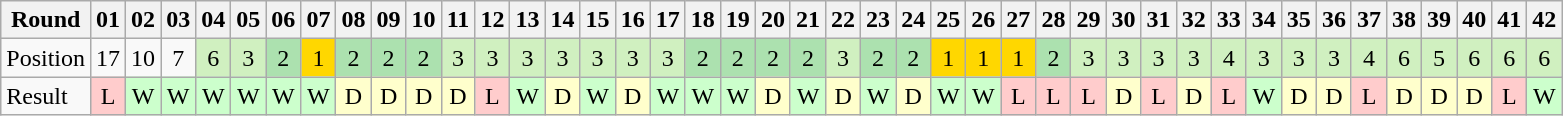<table class=wikitable style="text-align:center;font-size: 100%">
<tr>
<th>Round</th>
<th>01</th>
<th>02</th>
<th>03</th>
<th>04</th>
<th>05</th>
<th>06</th>
<th>07</th>
<th>08</th>
<th>09</th>
<th>10</th>
<th>11</th>
<th>12</th>
<th>13</th>
<th>14</th>
<th>15</th>
<th>16</th>
<th>17</th>
<th>18</th>
<th>19</th>
<th>20</th>
<th>21</th>
<th>22</th>
<th>23</th>
<th>24</th>
<th>25</th>
<th>26</th>
<th>27</th>
<th>28</th>
<th>29</th>
<th>30</th>
<th>31</th>
<th>32</th>
<th>33</th>
<th>34</th>
<th>35</th>
<th>36</th>
<th>37</th>
<th>38</th>
<th>39</th>
<th>40</th>
<th>41</th>
<th>42</th>
</tr>
<tr>
<td style="text-align:left;">Position</td>
<td>17</td>
<td>10</td>
<td>7</td>
<td style="background:#D0F0C0">6</td>
<td style="background:#D0F0C0">3</td>
<td style="background:#ACE1AF">2</td>
<td style="background:#FFD700">1</td>
<td style="background:#ACE1AF">2</td>
<td style="background:#ACE1AF">2</td>
<td style="background:#ACE1AF">2</td>
<td style="background:#D0F0C0">3</td>
<td style="background:#D0F0C0">3</td>
<td style="background:#D0F0C0">3</td>
<td style="background:#D0F0C0">3</td>
<td style="background:#D0F0C0">3</td>
<td style="background:#D0F0C0">3</td>
<td style="background:#D0F0C0">3</td>
<td style="background:#ACE1AF">2</td>
<td style="background:#ACE1AF">2</td>
<td style="background:#ACE1AF">2</td>
<td style="background:#ACE1AF">2</td>
<td style="background:#D0F0C0">3</td>
<td style="background:#ACE1AF">2</td>
<td style="background:#ACE1AF">2</td>
<td style="background:#FFD700">1</td>
<td style="background:#FFD700">1</td>
<td style="background:#FFD700">1</td>
<td style="background:#ACE1AF">2</td>
<td style="background:#D0F0C0">3</td>
<td style="background:#D0F0C0">3</td>
<td style="background:#D0F0C0">3</td>
<td style="background:#D0F0C0">3</td>
<td style="background:#D0F0C0">4</td>
<td style="background:#D0F0C0">3</td>
<td style="background:#D0F0C0">3</td>
<td style="background:#D0F0C0">3</td>
<td style="background:#D0F0C0">4</td>
<td style="background:#D0F0C0">6</td>
<td style="background:#D0F0C0">5</td>
<td style="background:#D0F0C0">6</td>
<td style="background:#D0F0C0">6</td>
<td style="background:#D0F0C0">6</td>
</tr>
<tr>
<td style="text-align:left;">Result</td>
<td style="background:#ffcccc">L</td>
<td style="background:#ccffcc">W</td>
<td style="background:#ccffcc">W</td>
<td style="background:#ccffcc">W</td>
<td style="background:#ccffcc">W</td>
<td style="background:#ccffcc">W</td>
<td style="background:#ccffcc">W</td>
<td style="background:#ffffcc">D</td>
<td style="background:#ffffcc">D</td>
<td style="background:#ffffcc">D</td>
<td style="background:#ffffcc">D</td>
<td style="background:#ffcccc">L</td>
<td style="background:#ccffcc">W</td>
<td style="background:#ffffcc">D</td>
<td style="background:#ccffcc">W</td>
<td style="background:#ffffcc">D</td>
<td style="background:#ccffcc">W</td>
<td style="background:#ccffcc">W</td>
<td style="background:#ccffcc">W</td>
<td style="background:#ffffcc">D</td>
<td style="background:#ccffcc">W</td>
<td style="background:#ffffcc">D</td>
<td style="background:#ccffcc">W</td>
<td style="background:#ffffcc">D</td>
<td style="background:#ccffcc">W</td>
<td style="background:#ccffcc">W</td>
<td style="background:#ffcccc">L</td>
<td style="background:#ffcccc">L</td>
<td style="background:#ffcccc">L</td>
<td style="background:#ffffcc">D</td>
<td style="background:#ffcccc">L</td>
<td style="background:#ffffcc">D</td>
<td style="background:#ffcccc">L</td>
<td style="background:#ccffcc">W</td>
<td style="background:#ffffcc">D</td>
<td style="background:#ffffcc">D</td>
<td style="background:#ffcccc">L</td>
<td style="background:#ffffcc">D</td>
<td style="background:#ffffcc">D</td>
<td style="background:#ffffcc">D</td>
<td style="background:#ffcccc">L</td>
<td style="background:#ccffcc">W</td>
</tr>
</table>
